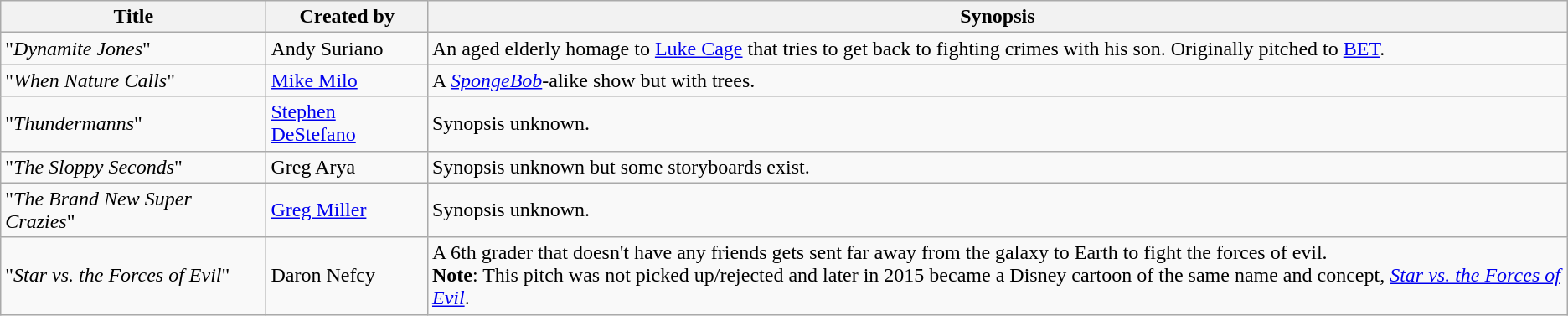<table class="wikitable sortable" style="width: auto style="width:74%; table-layout: fixed">
<tr>
<th style="width:%;">Title</th>
<th style="width:%;">Created by</th>
<th style="width:%;">Synopsis</th>
</tr>
<tr>
<td>"<em>Dynamite Jones</em>"</td>
<td>Andy Suriano</td>
<td>An aged elderly homage to <a href='#'>Luke Cage</a> that tries to get back to fighting crimes with his son. Originally pitched to <a href='#'>BET</a>.</td>
</tr>
<tr>
<td>"<em>When Nature Calls</em>"</td>
<td><a href='#'>Mike Milo</a></td>
<td>A <em><a href='#'>SpongeBob</a></em>-alike show but with trees.</td>
</tr>
<tr>
<td>"<em>Thundermanns</em>"</td>
<td><a href='#'>Stephen DeStefano</a></td>
<td>Synopsis unknown.</td>
</tr>
<tr>
<td>"<em>The Sloppy Seconds</em>"</td>
<td>Greg Arya</td>
<td>Synopsis unknown but some storyboards exist.</td>
</tr>
<tr>
<td>"<em>The Brand New Super Crazies</em>"</td>
<td><a href='#'>Greg Miller</a></td>
<td>Synopsis unknown.</td>
</tr>
<tr>
<td>"<em>Star vs. the Forces of Evil</em>"</td>
<td>Daron Nefcy</td>
<td>A 6th grader that doesn't have any friends gets sent far away from the galaxy to Earth to fight the forces of evil.<br><strong>Note</strong>: This pitch was not picked up/rejected and later in 2015 became a Disney cartoon of the same name and concept, <em><a href='#'>Star vs. the Forces of Evil</a></em>.</td>
</tr>
</table>
